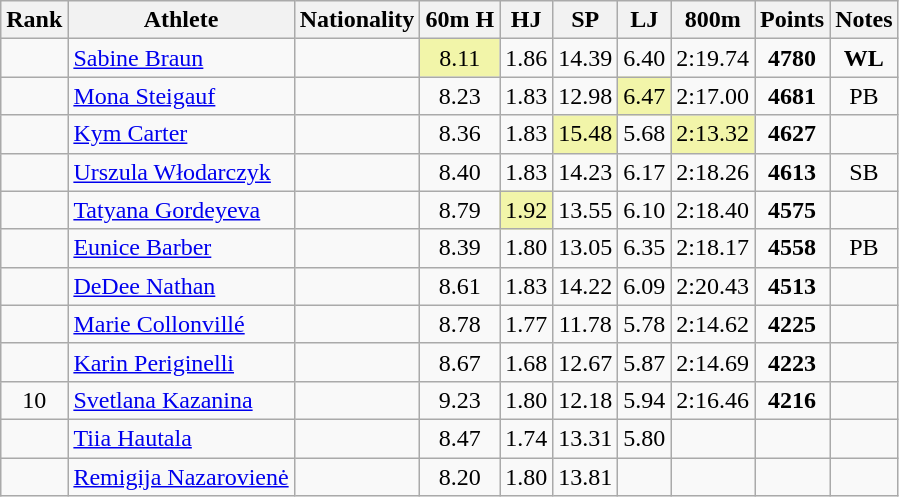<table class="wikitable sortable" style=" text-align:center">
<tr>
<th>Rank</th>
<th>Athlete</th>
<th>Nationality</th>
<th>60m H</th>
<th>HJ</th>
<th>SP</th>
<th>LJ</th>
<th>800m</th>
<th>Points</th>
<th>Notes</th>
</tr>
<tr>
<td></td>
<td align=left><a href='#'>Sabine Braun</a></td>
<td align=left></td>
<td bgcolor=#F2F5A9>8.11</td>
<td>1.86</td>
<td>14.39</td>
<td>6.40</td>
<td>2:19.74</td>
<td><strong>4780</strong></td>
<td><strong>WL</strong></td>
</tr>
<tr>
<td></td>
<td align=left><a href='#'>Mona Steigauf</a></td>
<td align=left></td>
<td>8.23</td>
<td>1.83</td>
<td>12.98</td>
<td bgcolor=#F2F5A9>6.47</td>
<td>2:17.00</td>
<td><strong>4681</strong></td>
<td>PB</td>
</tr>
<tr>
<td></td>
<td align=left><a href='#'>Kym Carter</a></td>
<td align=left></td>
<td>8.36</td>
<td>1.83</td>
<td bgcolor=#F2F5A9>15.48</td>
<td>5.68</td>
<td bgcolor=#F2F5A9>2:13.32</td>
<td><strong>4627</strong></td>
<td></td>
</tr>
<tr>
<td></td>
<td align=left><a href='#'>Urszula Włodarczyk</a></td>
<td align=left></td>
<td>8.40</td>
<td>1.83</td>
<td>14.23</td>
<td>6.17</td>
<td>2:18.26</td>
<td><strong>4613</strong></td>
<td>SB</td>
</tr>
<tr>
<td></td>
<td align=left><a href='#'>Tatyana Gordeyeva</a></td>
<td align=left></td>
<td>8.79</td>
<td bgcolor=#F2F5A9>1.92</td>
<td>13.55</td>
<td>6.10</td>
<td>2:18.40</td>
<td><strong>4575</strong></td>
<td></td>
</tr>
<tr>
<td></td>
<td align=left><a href='#'>Eunice Barber</a></td>
<td align=left></td>
<td>8.39</td>
<td>1.80</td>
<td>13.05</td>
<td>6.35</td>
<td>2:18.17</td>
<td><strong>4558</strong></td>
<td>PB</td>
</tr>
<tr>
<td></td>
<td align=left><a href='#'>DeDee Nathan</a></td>
<td align=left></td>
<td>8.61</td>
<td>1.83</td>
<td>14.22</td>
<td>6.09</td>
<td>2:20.43</td>
<td><strong>4513</strong></td>
<td></td>
</tr>
<tr>
<td></td>
<td align=left><a href='#'>Marie Collonvillé</a></td>
<td align=left></td>
<td>8.78</td>
<td>1.77</td>
<td>11.78</td>
<td>5.78</td>
<td>2:14.62</td>
<td><strong>4225</strong></td>
<td></td>
</tr>
<tr>
<td></td>
<td align=left><a href='#'>Karin Periginelli</a></td>
<td align=left></td>
<td>8.67</td>
<td>1.68</td>
<td>12.67</td>
<td>5.87</td>
<td>2:14.69</td>
<td><strong>4223</strong></td>
<td></td>
</tr>
<tr>
<td>10</td>
<td align=left><a href='#'>Svetlana Kazanina</a></td>
<td align=left></td>
<td>9.23</td>
<td>1.80</td>
<td>12.18</td>
<td>5.94</td>
<td>2:16.46</td>
<td><strong>4216</strong></td>
<td></td>
</tr>
<tr>
<td></td>
<td align=left><a href='#'>Tiia Hautala</a></td>
<td align=left></td>
<td>8.47</td>
<td>1.74</td>
<td>13.31</td>
<td>5.80</td>
<td></td>
<td><strong></strong></td>
<td></td>
</tr>
<tr>
<td></td>
<td align=left><a href='#'>Remigija Nazarovienė</a></td>
<td align=left></td>
<td>8.20</td>
<td>1.80</td>
<td>13.81</td>
<td></td>
<td></td>
<td><strong></strong></td>
<td></td>
</tr>
</table>
